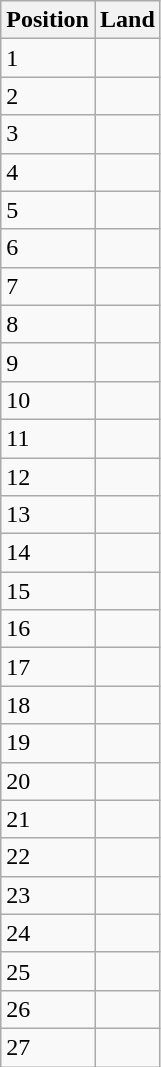<table class="wikitable">
<tr>
<th>Position</th>
<th>Land</th>
</tr>
<tr>
<td>1</td>
<td></td>
</tr>
<tr>
<td>2</td>
<td></td>
</tr>
<tr>
<td>3</td>
<td></td>
</tr>
<tr>
<td>4</td>
<td></td>
</tr>
<tr>
<td>5</td>
<td></td>
</tr>
<tr>
<td>6</td>
<td></td>
</tr>
<tr>
<td>7</td>
<td></td>
</tr>
<tr>
<td>8</td>
<td></td>
</tr>
<tr>
<td>9</td>
<td></td>
</tr>
<tr>
<td>10</td>
<td></td>
</tr>
<tr>
<td>11</td>
<td></td>
</tr>
<tr>
<td>12</td>
<td></td>
</tr>
<tr>
<td>13</td>
<td></td>
</tr>
<tr>
<td>14</td>
<td></td>
</tr>
<tr>
<td>15</td>
<td></td>
</tr>
<tr>
<td>16</td>
<td></td>
</tr>
<tr>
<td>17</td>
<td></td>
</tr>
<tr>
<td>18</td>
<td></td>
</tr>
<tr>
<td>19</td>
<td></td>
</tr>
<tr>
<td>20</td>
<td></td>
</tr>
<tr>
<td>21</td>
<td></td>
</tr>
<tr>
<td>22</td>
<td></td>
</tr>
<tr>
<td>23</td>
<td></td>
</tr>
<tr>
<td>24</td>
<td></td>
</tr>
<tr>
<td>25</td>
<td></td>
</tr>
<tr>
<td>26</td>
<td></td>
</tr>
<tr>
<td>27</td>
<td></td>
</tr>
</table>
